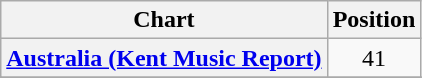<table class="wikitable sortable plainrowheaders" style="text-align:center">
<tr>
<th>Chart</th>
<th>Position</th>
</tr>
<tr>
<th scope="row"><a href='#'>Australia (Kent Music Report)</a></th>
<td>41</td>
</tr>
<tr>
</tr>
<tr>
</tr>
<tr>
</tr>
<tr>
</tr>
<tr>
</tr>
</table>
